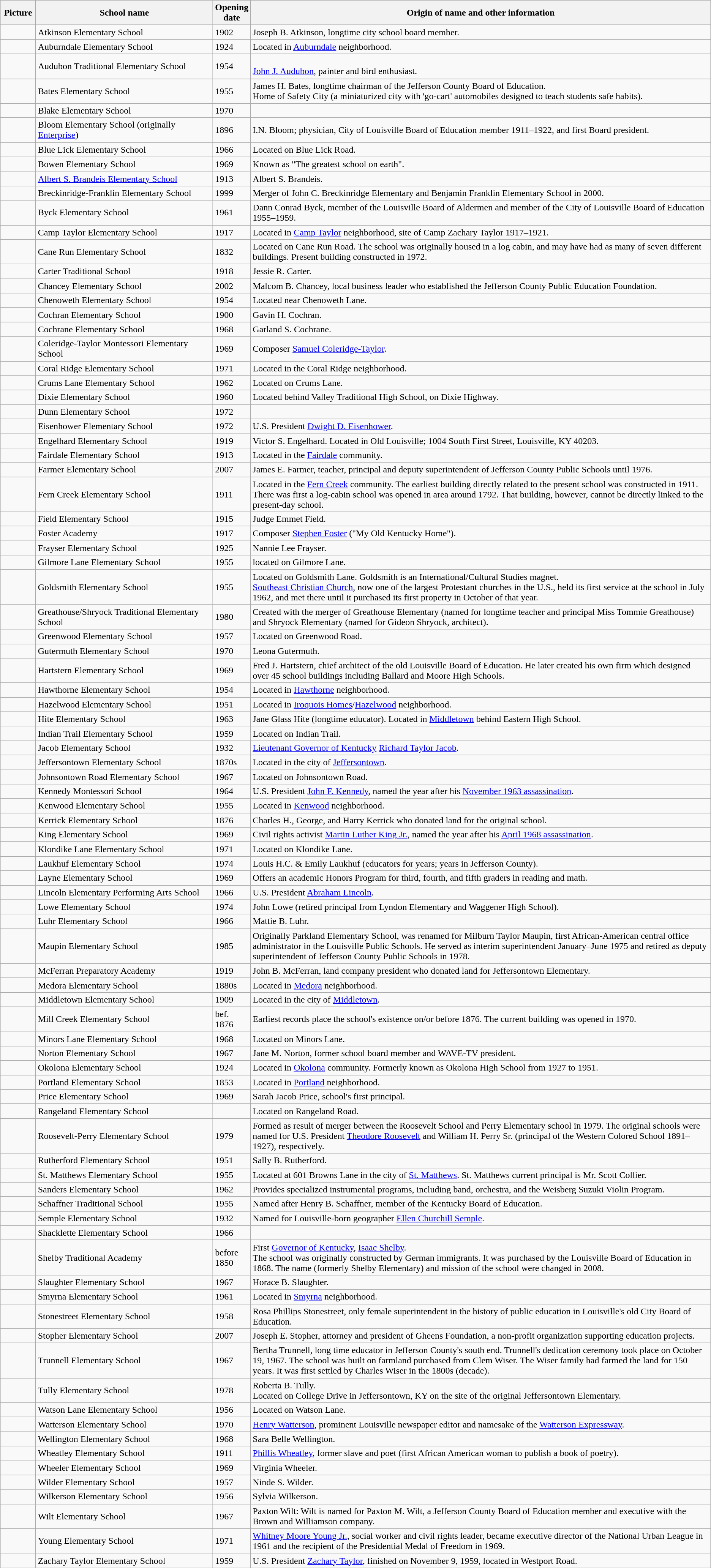<table class="wikitable">
<tr>
<th width="5%">Picture</th>
<th width="25%">School name</th>
<th width="5%">Opening date</th>
<th width="65%">Origin of name and other information</th>
</tr>
<tr>
<td></td>
<td>Atkinson Elementary School</td>
<td>1902</td>
<td>Joseph B. Atkinson, longtime city school board member.</td>
</tr>
<tr>
<td></td>
<td>Auburndale Elementary School</td>
<td>1924</td>
<td>Located in <a href='#'>Auburndale</a> neighborhood.</td>
</tr>
<tr>
<td></td>
<td>Audubon Traditional Elementary School</td>
<td>1954</td>
<td><br><a href='#'>John J. Audubon</a>, painter and bird enthusiast.</td>
</tr>
<tr>
<td></td>
<td>Bates Elementary School</td>
<td>1955</td>
<td>James H. Bates, longtime chairman of the Jefferson County Board of Education.<br>Home of Safety City (a miniaturized city with 'go-cart' automobiles designed to teach students safe habits).</td>
</tr>
<tr>
<td></td>
<td>Blake Elementary School</td>
<td>1970</td>
<td></td>
</tr>
<tr>
<td></td>
<td>Bloom Elementary School (originally <a href='#'>Enterprise</a>)</td>
<td>1896</td>
<td>I.N. Bloom; physician, City of Louisville Board of Education member 1911–1922, and first Board president.</td>
</tr>
<tr>
<td></td>
<td>Blue Lick Elementary School</td>
<td>1966</td>
<td>Located on Blue Lick Road.</td>
</tr>
<tr>
<td></td>
<td>Bowen Elementary School</td>
<td>1969</td>
<td>Known as "The greatest school on earth".</td>
</tr>
<tr>
<td></td>
<td><a href='#'>Albert S. Brandeis Elementary School</a></td>
<td>1913</td>
<td>Albert S. Brandeis.</td>
</tr>
<tr>
<td></td>
<td>Breckinridge-Franklin Elementary School</td>
<td>1999</td>
<td>Merger of John C. Breckinridge Elementary and Benjamin Franklin Elementary School in 2000.</td>
</tr>
<tr>
<td></td>
<td>Byck Elementary School</td>
<td>1961</td>
<td>Dann Conrad Byck, member of the Louisville Board of Aldermen and member of the City of Louisville Board of Education 1955–1959.</td>
</tr>
<tr>
<td></td>
<td>Camp Taylor Elementary School</td>
<td>1917</td>
<td>Located in <a href='#'>Camp Taylor</a> neighborhood, site of Camp Zachary Taylor 1917–1921.</td>
</tr>
<tr>
<td></td>
<td>Cane Run Elementary School</td>
<td>1832</td>
<td>Located on Cane Run Road. The school was originally housed in a log cabin, and may have had as many of seven different buildings. Present building constructed in 1972.</td>
</tr>
<tr>
<td></td>
<td>Carter Traditional School</td>
<td>1918</td>
<td>Jessie R. Carter.</td>
</tr>
<tr>
<td></td>
<td>Chancey Elementary School</td>
<td>2002</td>
<td>Malcom B. Chancey, local business leader who established the Jefferson County Public Education Foundation.</td>
</tr>
<tr>
<td></td>
<td>Chenoweth Elementary School</td>
<td>1954</td>
<td>Located near Chenoweth Lane.</td>
</tr>
<tr>
<td></td>
<td>Cochran Elementary School</td>
<td>1900</td>
<td>Gavin H. Cochran.</td>
</tr>
<tr>
<td></td>
<td>Cochrane Elementary School</td>
<td>1968</td>
<td>Garland S. Cochrane.</td>
</tr>
<tr>
<td></td>
<td>Coleridge-Taylor Montessori Elementary School</td>
<td>1969</td>
<td>Composer <a href='#'>Samuel Coleridge-Taylor</a>.</td>
</tr>
<tr>
<td></td>
<td>Coral Ridge Elementary School</td>
<td>1971</td>
<td>Located in the Coral Ridge neighborhood.</td>
</tr>
<tr>
<td></td>
<td>Crums Lane Elementary School</td>
<td>1962</td>
<td>Located on Crums Lane.</td>
</tr>
<tr>
<td></td>
<td>Dixie Elementary School</td>
<td>1960</td>
<td>Located behind Valley Traditional High School, on Dixie Highway.</td>
</tr>
<tr>
<td></td>
<td>Dunn Elementary School</td>
<td>1972</td>
<td></td>
</tr>
<tr>
<td></td>
<td>Eisenhower Elementary School</td>
<td>1972</td>
<td>U.S. President <a href='#'>Dwight D. Eisenhower</a>.</td>
</tr>
<tr>
<td></td>
<td>Engelhard Elementary School</td>
<td>1919</td>
<td>Victor S. Engelhard. Located in Old Louisville; 1004 South First Street, Louisville, KY 40203.</td>
</tr>
<tr>
<td></td>
<td>Fairdale Elementary School</td>
<td>1913</td>
<td>Located in the <a href='#'>Fairdale</a> community.</td>
</tr>
<tr>
<td></td>
<td>Farmer Elementary School</td>
<td>2007</td>
<td>James E. Farmer, teacher, principal and deputy superintendent of Jefferson County Public Schools until 1976.</td>
</tr>
<tr>
<td></td>
<td>Fern Creek Elementary School</td>
<td>1911</td>
<td>Located in the <a href='#'>Fern Creek</a> community. The earliest building directly related to the present school was constructed in 1911. There was first a log-cabin school was opened in area around 1792. That building, however, cannot be directly linked to the present-day school.</td>
</tr>
<tr>
<td></td>
<td>Field Elementary School</td>
<td>1915</td>
<td>Judge Emmet Field.</td>
</tr>
<tr>
<td></td>
<td>Foster Academy</td>
<td>1917</td>
<td>Composer <a href='#'>Stephen Foster</a> ("My Old Kentucky Home").</td>
</tr>
<tr>
<td></td>
<td>Frayser Elementary School</td>
<td>1925</td>
<td>Nannie Lee Frayser.</td>
</tr>
<tr>
<td></td>
<td>Gilmore Lane Elementary School</td>
<td>1955</td>
<td>located on Gilmore Lane.</td>
</tr>
<tr>
<td></td>
<td>Goldsmith Elementary School</td>
<td>1955</td>
<td>Located on Goldsmith Lane. Goldsmith is an International/Cultural Studies magnet. <br><a href='#'>Southeast Christian Church</a>, now one of the largest Protestant churches in the U.S., held its first service at the school in July 1962, and met there until it purchased its first property in October of that year.</td>
</tr>
<tr>
<td></td>
<td>Greathouse/Shryock Traditional Elementary School</td>
<td>1980</td>
<td>Created with the merger of Greathouse Elementary (named for longtime teacher and principal Miss Tommie Greathouse) and Shryock Elementary (named for Gideon Shryock, architect).</td>
</tr>
<tr>
<td></td>
<td>Greenwood Elementary School</td>
<td>1957</td>
<td>Located on Greenwood Road.</td>
</tr>
<tr>
<td></td>
<td>Gutermuth Elementary School</td>
<td>1970</td>
<td>Leona Gutermuth.</td>
</tr>
<tr>
<td></td>
<td>Hartstern Elementary School</td>
<td>1969</td>
<td>Fred J. Hartstern, chief architect of the old Louisville Board of Education. He later created his own firm which designed over 45 school buildings including Ballard and Moore High Schools.</td>
</tr>
<tr>
<td></td>
<td>Hawthorne Elementary School</td>
<td>1954</td>
<td>Located in <a href='#'>Hawthorne</a> neighborhood.</td>
</tr>
<tr>
<td></td>
<td>Hazelwood Elementary School</td>
<td>1951</td>
<td>Located in <a href='#'>Iroquois Homes</a>/<a href='#'>Hazelwood</a> neighborhood.</td>
</tr>
<tr>
<td></td>
<td>Hite Elementary School</td>
<td>1963</td>
<td>Jane Glass Hite (longtime educator). Located in <a href='#'>Middletown</a> behind Eastern High School.</td>
</tr>
<tr>
<td></td>
<td>Indian Trail Elementary School</td>
<td>1959</td>
<td>Located on Indian Trail.</td>
</tr>
<tr>
<td></td>
<td>Jacob Elementary School</td>
<td>1932</td>
<td><a href='#'>Lieutenant Governor of Kentucky</a> <a href='#'>Richard Taylor Jacob</a>.</td>
</tr>
<tr>
<td></td>
<td>Jeffersontown Elementary School</td>
<td>1870s</td>
<td>Located in the city of <a href='#'>Jeffersontown</a>.</td>
</tr>
<tr>
<td></td>
<td>Johnsontown Road Elementary School</td>
<td>1967</td>
<td>Located on Johnsontown Road.</td>
</tr>
<tr>
<td></td>
<td>Kennedy Montessori School</td>
<td>1964</td>
<td>U.S. President <a href='#'>John F. Kennedy</a>, named the year after his <a href='#'>November 1963 assassination</a>.</td>
</tr>
<tr>
<td></td>
<td>Kenwood Elementary School</td>
<td>1955</td>
<td>Located in <a href='#'>Kenwood</a> neighborhood.</td>
</tr>
<tr>
<td></td>
<td>Kerrick Elementary School</td>
<td>1876</td>
<td>Charles H., George, and Harry Kerrick who donated land for the original school.</td>
</tr>
<tr>
<td></td>
<td>King Elementary School</td>
<td>1969</td>
<td>Civil rights activist <a href='#'>Martin Luther King Jr.</a>, named the year after his <a href='#'>April 1968 assassination</a>.</td>
</tr>
<tr>
<td></td>
<td>Klondike Lane Elementary School</td>
<td>1971</td>
<td>Located on Klondike Lane.</td>
</tr>
<tr>
<td></td>
<td>Laukhuf Elementary School</td>
<td>1974</td>
<td>Louis H.C. & Emily Laukhuf (educators for  years;  years in Jefferson County).</td>
</tr>
<tr>
<td></td>
<td>Layne Elementary School</td>
<td>1969</td>
<td>Offers an academic Honors Program for third, fourth, and fifth graders in reading and math.</td>
</tr>
<tr>
<td></td>
<td>Lincoln Elementary Performing Arts School</td>
<td>1966</td>
<td>U.S. President <a href='#'>Abraham Lincoln</a>.</td>
</tr>
<tr>
<td></td>
<td>Lowe Elementary School</td>
<td>1974</td>
<td>John Lowe (retired principal from Lyndon Elementary and Waggener High School).</td>
</tr>
<tr>
<td></td>
<td>Luhr Elementary School</td>
<td>1966</td>
<td>Mattie B. Luhr.</td>
</tr>
<tr>
<td></td>
<td>Maupin Elementary School</td>
<td>1985</td>
<td>Originally Parkland Elementary School, was renamed for Milburn Taylor Maupin, first African-American central office administrator in the Louisville Public Schools. He served as interim superintendent January–June 1975 and retired as deputy superintendent of Jefferson County Public Schools in 1978.</td>
</tr>
<tr>
<td></td>
<td>McFerran Preparatory Academy</td>
<td>1919</td>
<td>John B. McFerran, land company president who donated land for Jeffersontown Elementary.</td>
</tr>
<tr>
<td></td>
<td>Medora Elementary School</td>
<td>1880s</td>
<td>Located in <a href='#'>Medora</a> neighborhood.</td>
</tr>
<tr>
<td></td>
<td>Middletown Elementary School</td>
<td>1909</td>
<td>Located in the city of <a href='#'>Middletown</a>.</td>
</tr>
<tr>
<td></td>
<td>Mill Creek Elementary School</td>
<td>bef. 1876</td>
<td>Earliest records place the school's existence on/or before 1876. The current building was opened in 1970.</td>
</tr>
<tr>
<td></td>
<td>Minors Lane Elementary School</td>
<td>1968</td>
<td>Located on Minors Lane.</td>
</tr>
<tr>
<td></td>
<td>Norton Elementary School</td>
<td>1967</td>
<td>Jane M. Norton, former school board member and WAVE-TV president.</td>
</tr>
<tr>
<td></td>
<td>Okolona Elementary School</td>
<td>1924</td>
<td>Located in <a href='#'>Okolona</a> community. Formerly known as Okolona High School from 1927 to 1951.</td>
</tr>
<tr>
<td></td>
<td>Portland Elementary School</td>
<td>1853</td>
<td>Located in <a href='#'>Portland</a> neighborhood.</td>
</tr>
<tr>
<td></td>
<td>Price Elementary School</td>
<td>1969</td>
<td>Sarah Jacob Price, school's first principal.</td>
</tr>
<tr>
<td></td>
<td>Rangeland Elementary School</td>
<td></td>
<td>Located on Rangeland Road.</td>
</tr>
<tr>
<td></td>
<td>Roosevelt-Perry Elementary School</td>
<td>1979</td>
<td>Formed as result of merger between the Roosevelt School and Perry Elementary school in 1979. The original schools were named for U.S. President <a href='#'>Theodore Roosevelt</a> and William H. Perry Sr. (principal of the Western Colored School 1891–1927), respectively.</td>
</tr>
<tr>
<td></td>
<td>Rutherford Elementary School</td>
<td>1951</td>
<td>Sally B. Rutherford.</td>
</tr>
<tr>
<td></td>
<td>St. Matthews Elementary School</td>
<td>1955</td>
<td>Located at 601 Browns Lane in the city of <a href='#'>St. Matthews</a>.  St. Matthews current principal is Mr. Scott Collier.</td>
</tr>
<tr>
<td></td>
<td>Sanders Elementary School</td>
<td>1962</td>
<td>Provides specialized instrumental programs, including band, orchestra, and the Weisberg Suzuki Violin Program.</td>
</tr>
<tr>
<td></td>
<td>Schaffner Traditional School</td>
<td>1955</td>
<td>Named after Henry B. Schaffner, member of the Kentucky Board of Education.</td>
</tr>
<tr>
<td></td>
<td>Semple Elementary School</td>
<td>1932</td>
<td>Named for Louisville-born geographer <a href='#'>Ellen Churchill Semple</a>.</td>
</tr>
<tr>
<td></td>
<td>Shacklette Elementary School</td>
<td>1966</td>
</tr>
<tr>
<td></td>
<td>Shelby Traditional Academy</td>
<td>before 1850</td>
<td>First <a href='#'>Governor of Kentucky</a>, <a href='#'>Isaac Shelby</a>.<br>The school was originally constructed by German immigrants. It was purchased by the Louisville Board of Education in 1868. The name (formerly Shelby Elementary) and mission of the school were changed in 2008.</td>
</tr>
<tr>
<td></td>
<td>Slaughter Elementary School</td>
<td>1967</td>
<td>Horace B. Slaughter.</td>
</tr>
<tr>
<td></td>
<td>Smyrna Elementary School</td>
<td>1961</td>
<td>Located in <a href='#'>Smyrna</a> neighborhood.</td>
</tr>
<tr Smyrna Elementary celebrated its 50th anniversary this past school year.  The school was also renovated and the new library is now open.>
<td></td>
<td>Stonestreet Elementary School</td>
<td>1958</td>
<td>Rosa Phillips Stonestreet, only female superintendent in the history of public education in Louisville's old City Board of Education.</td>
</tr>
<tr>
<td></td>
<td>Stopher Elementary School</td>
<td>2007</td>
<td>Joseph E. Stopher, attorney and president of Gheens Foundation, a non-profit organization supporting education projects.</td>
</tr>
<tr>
<td></td>
<td>Trunnell Elementary School</td>
<td>1967</td>
<td>Bertha Trunnell, long time educator in Jefferson County's south end. Trunnell's dedication ceremony took place on October 19, 1967. The school was built on farmland purchased from Clem Wiser. The Wiser family had farmed the land for 150 years. It was first settled by Charles Wiser in the 1800s (decade).</td>
</tr>
<tr>
<td></td>
<td>Tully Elementary School</td>
<td>1978</td>
<td>Roberta B. Tully.<br>Located on College Drive in Jeffersontown, KY on the site of the original Jeffersontown Elementary.</td>
</tr>
<tr>
<td></td>
<td>Watson Lane Elementary School</td>
<td>1956</td>
<td>Located on Watson Lane.</td>
</tr>
<tr>
<td></td>
<td>Watterson Elementary School</td>
<td>1970</td>
<td><a href='#'>Henry Watterson</a>, prominent Louisville newspaper editor and namesake of the <a href='#'>Watterson Expressway</a>.</td>
</tr>
<tr>
<td></td>
<td>Wellington Elementary School</td>
<td>1968</td>
<td>Sara Belle Wellington.</td>
</tr>
<tr>
<td></td>
<td>Wheatley Elementary School</td>
<td>1911</td>
<td><a href='#'>Phillis Wheatley</a>, former slave and poet (first African American woman to publish a book of poetry).</td>
</tr>
<tr>
<td></td>
<td>Wheeler Elementary School</td>
<td>1969</td>
<td>Virginia Wheeler.</td>
</tr>
<tr>
<td></td>
<td>Wilder Elementary School</td>
<td>1957</td>
<td>Ninde S. Wilder.</td>
</tr>
<tr>
<td></td>
<td>Wilkerson Elementary School</td>
<td>1956</td>
<td>Sylvia Wilkerson.</td>
</tr>
<tr>
<td></td>
<td>Wilt Elementary School</td>
<td>1967</td>
<td>Paxton Wilt: Wilt is named for Paxton M. Wilt, a Jefferson County Board of Education member and executive with the Brown and Williamson company.</td>
</tr>
<tr>
<td></td>
<td>Young Elementary School</td>
<td>1971</td>
<td><a href='#'>Whitney Moore Young Jr.</a>, social worker and civil rights leader, became executive director of the National Urban League in 1961 and the recipient of the Presidential Medal of Freedom in 1969.</td>
</tr>
<tr>
<td></td>
<td>Zachary Taylor Elementary School</td>
<td>1959</td>
<td>U.S. President <a href='#'>Zachary Taylor</a>, finished on November 9, 1959, located in Westport Road.</td>
</tr>
</table>
